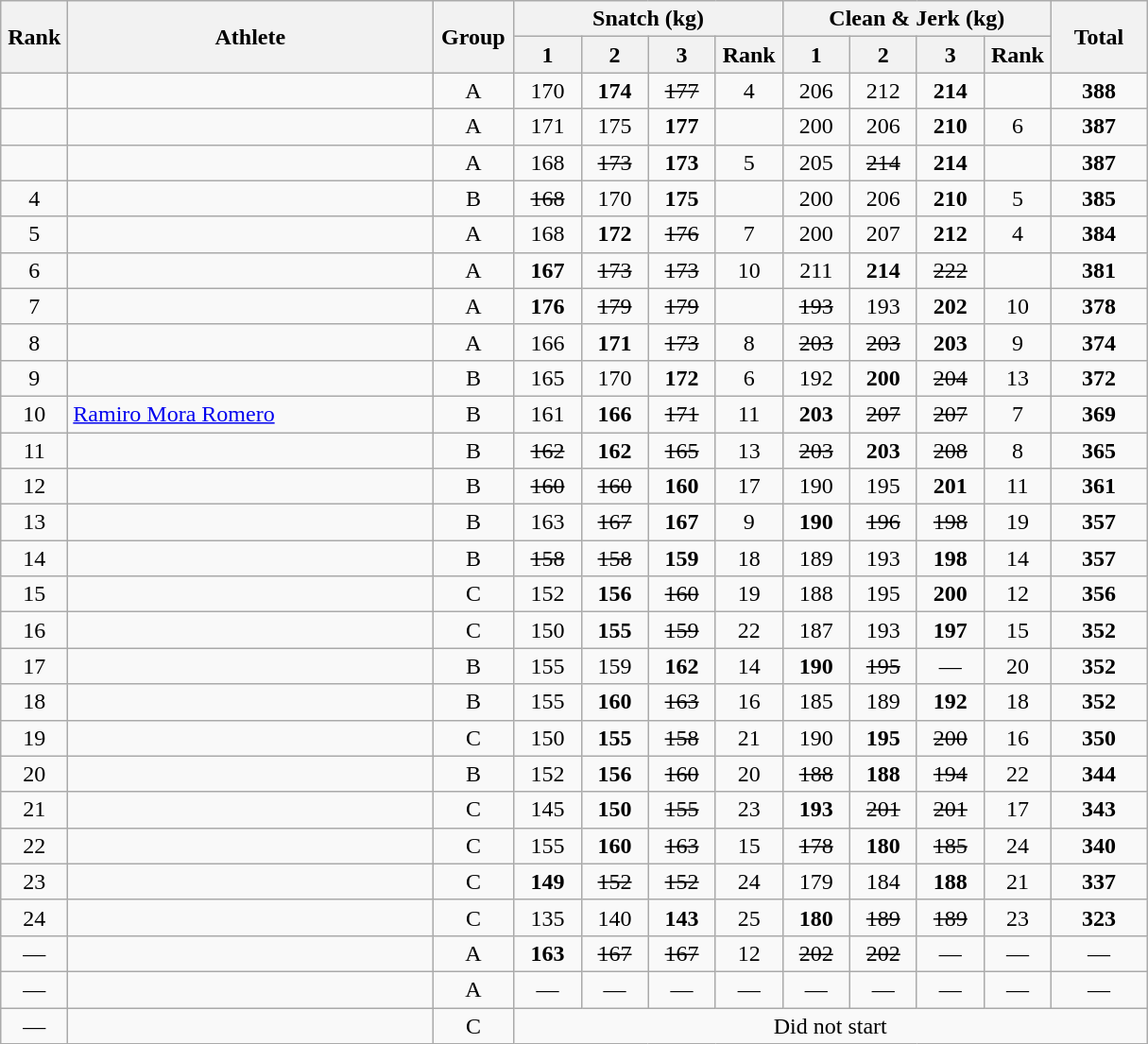<table class = "wikitable" style="text-align:center;">
<tr>
<th rowspan=2 width=40>Rank</th>
<th rowspan=2 width=250>Athlete</th>
<th rowspan=2 width=50>Group</th>
<th colspan=4>Snatch (kg)</th>
<th colspan=4>Clean & Jerk (kg)</th>
<th rowspan=2 width=60>Total</th>
</tr>
<tr>
<th width=40>1</th>
<th width=40>2</th>
<th width=40>3</th>
<th width=40>Rank</th>
<th width=40>1</th>
<th width=40>2</th>
<th width=40>3</th>
<th width=40>Rank</th>
</tr>
<tr>
<td></td>
<td align=left></td>
<td>A</td>
<td>170</td>
<td><strong>174</strong></td>
<td><s>177</s></td>
<td>4</td>
<td>206</td>
<td>212</td>
<td><strong>214</strong></td>
<td></td>
<td><strong>388</strong></td>
</tr>
<tr>
<td></td>
<td align=left></td>
<td>A</td>
<td>171</td>
<td>175</td>
<td><strong>177</strong></td>
<td></td>
<td>200</td>
<td>206</td>
<td><strong>210</strong></td>
<td>6</td>
<td><strong>387</strong></td>
</tr>
<tr>
<td></td>
<td align=left></td>
<td>A</td>
<td>168</td>
<td><s>173</s></td>
<td><strong>173</strong></td>
<td>5</td>
<td>205</td>
<td><s>214</s></td>
<td><strong>214</strong></td>
<td></td>
<td><strong>387</strong></td>
</tr>
<tr>
<td>4</td>
<td align=left></td>
<td>B</td>
<td><s>168</s></td>
<td>170</td>
<td><strong>175</strong></td>
<td></td>
<td>200</td>
<td>206</td>
<td><strong>210</strong></td>
<td>5</td>
<td><strong>385</strong></td>
</tr>
<tr>
<td>5</td>
<td align=left></td>
<td>A</td>
<td>168</td>
<td><strong>172</strong></td>
<td><s>176</s></td>
<td>7</td>
<td>200</td>
<td>207</td>
<td><strong>212</strong></td>
<td>4</td>
<td><strong>384</strong></td>
</tr>
<tr>
<td>6</td>
<td align=left></td>
<td>A</td>
<td><strong>167</strong></td>
<td><s>173</s></td>
<td><s>173</s></td>
<td>10</td>
<td>211</td>
<td><strong>214</strong></td>
<td><s>222</s></td>
<td></td>
<td><strong>381</strong></td>
</tr>
<tr>
<td>7</td>
<td align=left></td>
<td>A</td>
<td><strong>176</strong></td>
<td><s>179</s></td>
<td><s>179</s></td>
<td></td>
<td><s>193</s></td>
<td>193</td>
<td><strong>202</strong></td>
<td>10</td>
<td><strong>378</strong></td>
</tr>
<tr>
<td>8</td>
<td align=left></td>
<td>A</td>
<td>166</td>
<td><strong>171</strong></td>
<td><s>173</s></td>
<td>8</td>
<td><s>203</s></td>
<td><s>203</s></td>
<td><strong>203</strong></td>
<td>9</td>
<td><strong>374</strong></td>
</tr>
<tr>
<td>9</td>
<td align=left></td>
<td>B</td>
<td>165</td>
<td>170</td>
<td><strong>172</strong></td>
<td>6</td>
<td>192</td>
<td><strong>200</strong></td>
<td><s>204</s></td>
<td>13</td>
<td><strong>372</strong></td>
</tr>
<tr>
<td>10</td>
<td align=left> <a href='#'>Ramiro Mora Romero</a> </td>
<td>B</td>
<td>161</td>
<td><strong>166</strong></td>
<td><s>171</s></td>
<td>11</td>
<td><strong>203</strong></td>
<td><s>207</s></td>
<td><s>207</s></td>
<td>7</td>
<td><strong>369</strong></td>
</tr>
<tr>
<td>11</td>
<td align=left></td>
<td>B</td>
<td><s>162</s></td>
<td><strong>162</strong></td>
<td><s>165</s></td>
<td>13</td>
<td><s>203</s></td>
<td><strong>203</strong></td>
<td><s>208</s></td>
<td>8</td>
<td><strong>365</strong></td>
</tr>
<tr>
<td>12</td>
<td align=left></td>
<td>B</td>
<td><s>160</s></td>
<td><s>160</s></td>
<td><strong>160</strong></td>
<td>17</td>
<td>190</td>
<td>195</td>
<td><strong>201</strong></td>
<td>11</td>
<td><strong>361</strong></td>
</tr>
<tr>
<td>13</td>
<td align=left></td>
<td>B</td>
<td>163</td>
<td><s>167</s></td>
<td><strong>167</strong></td>
<td>9</td>
<td><strong>190</strong></td>
<td><s>196</s></td>
<td><s>198</s></td>
<td>19</td>
<td><strong>357</strong></td>
</tr>
<tr>
<td>14</td>
<td align=left></td>
<td>B</td>
<td><s>158</s></td>
<td><s>158</s></td>
<td><strong>159</strong></td>
<td>18</td>
<td>189</td>
<td>193</td>
<td><strong>198</strong></td>
<td>14</td>
<td><strong>357</strong></td>
</tr>
<tr>
<td>15</td>
<td align=left></td>
<td>C</td>
<td>152</td>
<td><strong>156</strong></td>
<td><s>160</s></td>
<td>19</td>
<td>188</td>
<td>195</td>
<td><strong>200</strong></td>
<td>12</td>
<td><strong>356</strong></td>
</tr>
<tr>
<td>16</td>
<td align=left></td>
<td>C</td>
<td>150</td>
<td><strong>155</strong></td>
<td><s>159</s></td>
<td>22</td>
<td>187</td>
<td>193</td>
<td><strong>197</strong></td>
<td>15</td>
<td><strong>352</strong></td>
</tr>
<tr>
<td>17</td>
<td align=left></td>
<td>B</td>
<td>155</td>
<td>159</td>
<td><strong>162</strong></td>
<td>14</td>
<td><strong>190</strong></td>
<td><s>195</s></td>
<td>—</td>
<td>20</td>
<td><strong>352</strong></td>
</tr>
<tr>
<td>18</td>
<td align=left></td>
<td>B</td>
<td>155</td>
<td><strong>160</strong></td>
<td><s>163</s></td>
<td>16</td>
<td>185</td>
<td>189</td>
<td><strong>192</strong></td>
<td>18</td>
<td><strong>352</strong></td>
</tr>
<tr>
<td>19</td>
<td align=left></td>
<td>C</td>
<td>150</td>
<td><strong>155</strong></td>
<td><s>158</s></td>
<td>21</td>
<td>190</td>
<td><strong>195</strong></td>
<td><s>200</s></td>
<td>16</td>
<td><strong>350</strong></td>
</tr>
<tr>
<td>20</td>
<td align=left></td>
<td>B</td>
<td>152</td>
<td><strong>156</strong></td>
<td><s>160</s></td>
<td>20</td>
<td><s>188</s></td>
<td><strong>188</strong></td>
<td><s>194</s></td>
<td>22</td>
<td><strong>344</strong></td>
</tr>
<tr>
<td>21</td>
<td align=left></td>
<td>C</td>
<td>145</td>
<td><strong>150</strong></td>
<td><s>155</s></td>
<td>23</td>
<td><strong>193</strong></td>
<td><s>201</s></td>
<td><s>201</s></td>
<td>17</td>
<td><strong>343</strong></td>
</tr>
<tr>
<td>22</td>
<td align=left></td>
<td>C</td>
<td>155</td>
<td><strong>160</strong></td>
<td><s>163</s></td>
<td>15</td>
<td><s>178</s></td>
<td><strong>180</strong></td>
<td><s>185</s></td>
<td>24</td>
<td><strong>340</strong></td>
</tr>
<tr>
<td>23</td>
<td align=left></td>
<td>C</td>
<td><strong>149</strong></td>
<td><s>152</s></td>
<td><s>152</s></td>
<td>24</td>
<td>179</td>
<td>184</td>
<td><strong>188</strong></td>
<td>21</td>
<td><strong>337</strong></td>
</tr>
<tr>
<td>24</td>
<td align=left></td>
<td>C</td>
<td>135</td>
<td>140</td>
<td><strong>143</strong></td>
<td>25</td>
<td><strong>180</strong></td>
<td><s>189</s></td>
<td><s>189</s></td>
<td>23</td>
<td><strong>323</strong></td>
</tr>
<tr>
<td>—</td>
<td align=left></td>
<td>A</td>
<td><strong>163</strong></td>
<td><s>167</s></td>
<td><s>167</s></td>
<td>12</td>
<td><s>202</s></td>
<td><s>202</s></td>
<td>—</td>
<td>—</td>
<td>—</td>
</tr>
<tr>
<td>—</td>
<td align=left></td>
<td>A</td>
<td>—</td>
<td>—</td>
<td>—</td>
<td>—</td>
<td>—</td>
<td>—</td>
<td>—</td>
<td>—</td>
<td>—</td>
</tr>
<tr>
<td>—</td>
<td align=left></td>
<td>C</td>
<td colspan=9>Did not start</td>
</tr>
</table>
